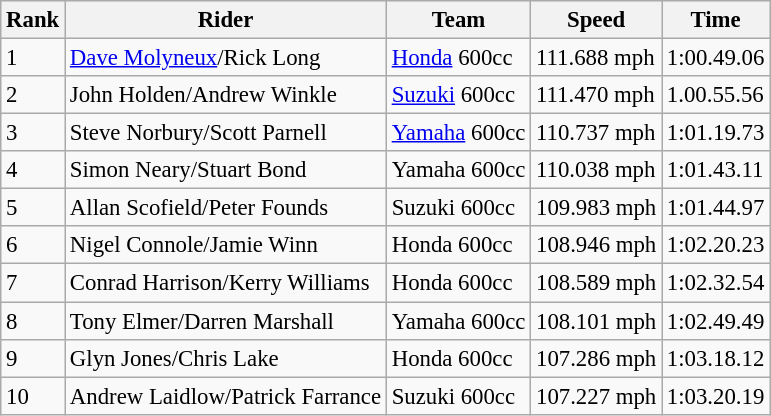<table class="wikitable" style="font-size: 95%;">
<tr style="background:#efefef;">
<th>Rank</th>
<th>Rider</th>
<th>Team</th>
<th>Speed</th>
<th>Time</th>
</tr>
<tr>
<td>1</td>
<td> <a href='#'>Dave Molyneux</a>/Rick Long</td>
<td><a href='#'>Honda</a> 600cc</td>
<td>111.688 mph</td>
<td>1:00.49.06</td>
</tr>
<tr>
<td>2</td>
<td> John Holden/Andrew Winkle</td>
<td><a href='#'>Suzuki</a> 600cc</td>
<td>111.470 mph</td>
<td>1.00.55.56</td>
</tr>
<tr>
<td>3</td>
<td> Steve Norbury/Scott Parnell</td>
<td><a href='#'>Yamaha</a> 600cc</td>
<td>110.737 mph</td>
<td>1:01.19.73</td>
</tr>
<tr>
<td>4</td>
<td> 	Simon Neary/Stuart Bond</td>
<td>Yamaha 600cc</td>
<td>110.038 mph</td>
<td>1:01.43.11</td>
</tr>
<tr>
<td>5</td>
<td> 	Allan Scofield/Peter Founds</td>
<td>Suzuki 600cc</td>
<td>109.983 mph</td>
<td>1:01.44.97</td>
</tr>
<tr>
<td>6</td>
<td> 	Nigel Connole/Jamie Winn</td>
<td>Honda 600cc</td>
<td>108.946 mph</td>
<td>1:02.20.23</td>
</tr>
<tr>
<td>7</td>
<td> 	Conrad Harrison/Kerry Williams</td>
<td>Honda 600cc</td>
<td>108.589 mph</td>
<td>1:02.32.54</td>
</tr>
<tr>
<td>8</td>
<td>	Tony Elmer/Darren Marshall</td>
<td>Yamaha 600cc</td>
<td>108.101 mph</td>
<td>1:02.49.49</td>
</tr>
<tr>
<td>9</td>
<td> Glyn Jones/Chris Lake</td>
<td>Honda 600cc</td>
<td>107.286 mph</td>
<td>1:03.18.12</td>
</tr>
<tr>
<td>10</td>
<td> 	Andrew Laidlow/Patrick Farrance</td>
<td>Suzuki 600cc</td>
<td>107.227 mph</td>
<td>1:03.20.19</td>
</tr>
</table>
